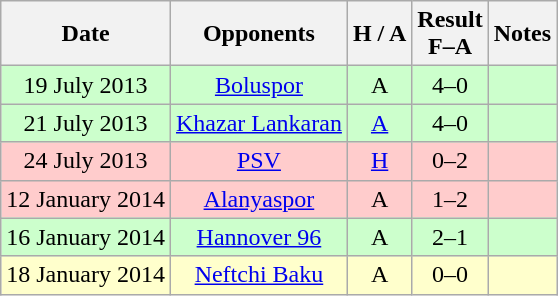<table class="wikitable" style="text-align:center">
<tr>
<th>Date</th>
<th>Opponents</th>
<th>H / A</th>
<th>Result<br>F–A</th>
<th>Notes</th>
</tr>
<tr bgcolor="#CCFFCC">
<td>19 July 2013</td>
<td> <a href='#'>Boluspor</a></td>
<td>A</td>
<td>4–0</td>
<td></td>
</tr>
<tr bgcolor="#CCFFCC">
<td>21 July 2013</td>
<td> <a href='#'>Khazar Lankaran</a></td>
<td><a href='#'>A</a></td>
<td>4–0</td>
<td></td>
</tr>
<tr bgcolor="#FFCCCC">
<td>24 July 2013</td>
<td> <a href='#'>PSV</a></td>
<td><a href='#'>H</a></td>
<td>0–2</td>
<td></td>
</tr>
<tr bgcolor="#FFCCCC">
<td>12 January 2014</td>
<td> <a href='#'>Alanyaspor</a></td>
<td>A</td>
<td>1–2</td>
<td></td>
</tr>
<tr bgcolor="#CCFFCC">
<td>16 January 2014</td>
<td> <a href='#'>Hannover 96</a></td>
<td>A</td>
<td>2–1</td>
<td></td>
</tr>
<tr bgcolor="#FFFFCC">
<td>18 January 2014</td>
<td> <a href='#'>Neftchi Baku</a></td>
<td>A</td>
<td>0–0</td>
<td></td>
</tr>
</table>
